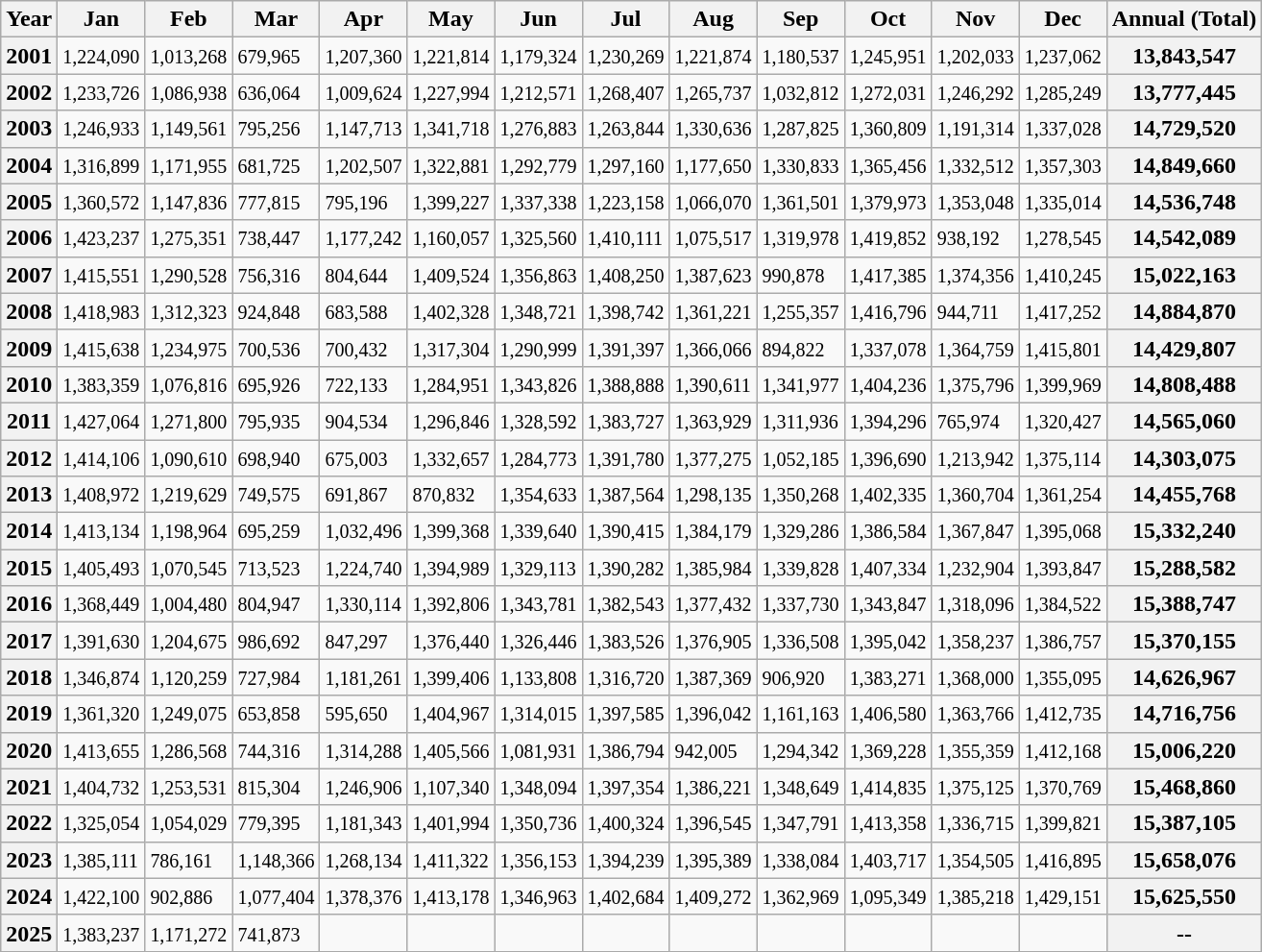<table class="wikitable">
<tr>
<th>Year</th>
<th>Jan</th>
<th>Feb</th>
<th>Mar</th>
<th>Apr</th>
<th>May</th>
<th>Jun</th>
<th>Jul</th>
<th>Aug</th>
<th>Sep</th>
<th>Oct</th>
<th>Nov</th>
<th>Dec</th>
<th>Annual (Total)</th>
</tr>
<tr>
<th>2001</th>
<td><small>1,224,090</small></td>
<td><small>1,013,268</small></td>
<td><small>679,965</small></td>
<td><small>1,207,360</small></td>
<td><small>1,221,814</small></td>
<td><small>1,179,324</small></td>
<td><small>1,230,269</small></td>
<td><small>1,221,874</small></td>
<td><small>1,180,537</small></td>
<td><small>1,245,951</small></td>
<td><small>1,202,033</small></td>
<td><small>1,237,062</small></td>
<th>13,843,547</th>
</tr>
<tr>
<th>2002</th>
<td><small>1,233,726</small></td>
<td><small>1,086,938</small></td>
<td><small>636,064</small></td>
<td><small>1,009,624</small></td>
<td><small>1,227,994</small></td>
<td><small>1,212,571</small></td>
<td><small>1,268,407</small></td>
<td><small>1,265,737</small></td>
<td><small>1,032,812</small></td>
<td><small>1,272,031</small></td>
<td><small>1,246,292</small></td>
<td><small>1,285,249</small></td>
<th>13,777,445</th>
</tr>
<tr>
<th>2003</th>
<td><small>1,246,933</small></td>
<td><small>1,149,561</small></td>
<td><small>795,256</small></td>
<td><small>1,147,713</small></td>
<td><small>1,341,718</small></td>
<td><small>1,276,883</small></td>
<td><small>1,263,844</small></td>
<td><small>1,330,636</small></td>
<td><small>1,287,825</small></td>
<td><small>1,360,809</small></td>
<td><small>1,191,314</small></td>
<td><small>1,337,028</small></td>
<th>14,729,520</th>
</tr>
<tr>
<th>2004</th>
<td><small>1,316,899</small></td>
<td><small>1,171,955</small></td>
<td><small>681,725</small></td>
<td><small>1,202,507</small></td>
<td><small>1,322,881</small></td>
<td><small>1,292,779</small></td>
<td><small>1,297,160</small></td>
<td><small>1,177,650</small></td>
<td><small>1,330,833</small></td>
<td><small>1,365,456</small></td>
<td><small>1,332,512</small></td>
<td><small>1,357,303</small></td>
<th>14,849,660</th>
</tr>
<tr>
<th>2005</th>
<td><small>1,360,572</small></td>
<td><small>1,147,836</small></td>
<td><small>777,815</small></td>
<td><small>795,196</small></td>
<td><small>1,399,227</small></td>
<td><small>1,337,338</small></td>
<td><small>1,223,158</small></td>
<td><small>1,066,070</small></td>
<td><small>1,361,501</small></td>
<td><small>1,379,973</small></td>
<td><small>1,353,048</small></td>
<td><small>1,335,014</small></td>
<th>14,536,748</th>
</tr>
<tr>
<th>2006</th>
<td><small>1,423,237</small></td>
<td><small>1,275,351</small></td>
<td><small>738,447</small></td>
<td><small>1,177,242</small></td>
<td><small>1,160,057</small></td>
<td><small>1,325,560</small></td>
<td><small>1,410,111</small></td>
<td><small>1,075,517</small></td>
<td><small>1,319,978</small></td>
<td><small>1,419,852</small></td>
<td><small>938,192</small></td>
<td><small>1,278,545</small></td>
<th>14,542,089</th>
</tr>
<tr>
<th>2007</th>
<td><small>1,415,551</small></td>
<td><small>1,290,528</small></td>
<td><small>756,316</small></td>
<td><small>804,644</small></td>
<td><small>1,409,524</small></td>
<td><small>1,356,863</small></td>
<td><small>1,408,250</small></td>
<td><small>1,387,623</small></td>
<td><small>990,878</small></td>
<td><small>1,417,385</small></td>
<td><small>1,374,356</small></td>
<td><small>1,410,245</small></td>
<th>15,022,163</th>
</tr>
<tr>
<th>2008</th>
<td><small>1,418,983</small></td>
<td><small>1,312,323</small></td>
<td><small>924,848</small></td>
<td><small>683,588</small></td>
<td><small>1,402,328</small></td>
<td><small>1,348,721</small></td>
<td><small>1,398,742</small></td>
<td><small>1,361,221</small></td>
<td><small>1,255,357</small></td>
<td><small>1,416,796</small></td>
<td><small>944,711</small></td>
<td><small>1,417,252</small></td>
<th>14,884,870</th>
</tr>
<tr>
<th>2009</th>
<td><small>1,415,638</small></td>
<td><small>1,234,975</small></td>
<td><small>700,536</small></td>
<td><small>700,432</small></td>
<td><small>1,317,304</small></td>
<td><small>1,290,999</small></td>
<td><small>1,391,397</small></td>
<td><small>1,366,066</small></td>
<td><small>894,822</small></td>
<td><small>1,337,078</small></td>
<td><small>1,364,759</small></td>
<td><small>1,415,801</small></td>
<th>14,429,807</th>
</tr>
<tr>
<th>2010</th>
<td><small>1,383,359</small></td>
<td><small>1,076,816</small></td>
<td><small>695,926</small></td>
<td><small>722,133</small></td>
<td><small>1,284,951</small></td>
<td><small>1,343,826</small></td>
<td><small>1,388,888</small></td>
<td><small>1,390,611</small></td>
<td><small>1,341,977</small></td>
<td><small>1,404,236</small></td>
<td><small>1,375,796</small></td>
<td><small>1,399,969</small></td>
<th>14,808,488</th>
</tr>
<tr>
<th>2011</th>
<td><small>1,427,064</small></td>
<td><small>1,271,800</small></td>
<td><small>795,935</small></td>
<td><small>904,534</small></td>
<td><small>1,296,846</small></td>
<td><small>1,328,592</small></td>
<td><small>1,383,727</small></td>
<td><small>1,363,929</small></td>
<td><small>1,311,936</small></td>
<td><small>1,394,296</small></td>
<td><small>765,974</small></td>
<td><small>1,320,427</small></td>
<th>14,565,060</th>
</tr>
<tr>
<th>2012</th>
<td><small>1,414,106</small></td>
<td><small>1,090,610</small></td>
<td><small>698,940</small></td>
<td><small>675,003</small></td>
<td><small>1,332,657</small></td>
<td><small>1,284,773</small></td>
<td><small>1,391,780</small></td>
<td><small>1,377,275</small></td>
<td><small>1,052,185</small></td>
<td><small>1,396,690</small></td>
<td><small>1,213,942</small></td>
<td><small>1,375,114</small></td>
<th>14,303,075</th>
</tr>
<tr>
<th>2013</th>
<td><small>1,408,972</small></td>
<td><small>1,219,629</small></td>
<td><small>749,575</small></td>
<td><small>691,867</small></td>
<td><small>870,832</small></td>
<td><small>1,354,633</small></td>
<td><small>1,387,564</small></td>
<td><small>1,298,135</small></td>
<td><small>1,350,268</small></td>
<td><small>1,402,335</small></td>
<td><small>1,360,704</small></td>
<td><small>1,361,254</small></td>
<th>14,455,768</th>
</tr>
<tr>
<th>2014</th>
<td><small>1,413,134</small></td>
<td><small>1,198,964</small></td>
<td><small>695,259</small></td>
<td><small>1,032,496</small></td>
<td><small>1,399,368</small></td>
<td><small>1,339,640</small></td>
<td><small>1,390,415</small></td>
<td><small>1,384,179</small></td>
<td><small>1,329,286</small></td>
<td><small>1,386,584</small></td>
<td><small>1,367,847</small></td>
<td><small>1,395,068</small></td>
<th>15,332,240</th>
</tr>
<tr>
<th>2015</th>
<td><small>1,405,493</small></td>
<td><small>1,070,545</small></td>
<td><small>713,523</small></td>
<td><small>1,224,740</small></td>
<td><small>1,394,989</small></td>
<td><small>1,329,113</small></td>
<td><small>1,390,282</small></td>
<td><small>1,385,984</small></td>
<td><small>1,339,828</small></td>
<td><small>1,407,334</small></td>
<td><small>1,232,904</small></td>
<td><small>1,393,847</small></td>
<th>15,288,582</th>
</tr>
<tr>
<th>2016</th>
<td><small>1,368,449</small></td>
<td><small>1,004,480</small></td>
<td><small>804,947</small></td>
<td><small>1,330,114</small></td>
<td><small>1,392,806</small></td>
<td><small>1,343,781</small></td>
<td><small>1,382,543</small></td>
<td><small>1,377,432</small></td>
<td><small>1,337,730</small></td>
<td><small>1,343,847</small></td>
<td><small>1,318,096</small></td>
<td><small>1,384,522</small></td>
<th>15,388,747</th>
</tr>
<tr>
<th>2017</th>
<td><small>1,391,630</small></td>
<td><small>1,204,675</small></td>
<td><small>986,692</small></td>
<td><small>847,297</small></td>
<td><small>1,376,440</small></td>
<td><small>1,326,446</small></td>
<td><small>1,383,526</small></td>
<td><small>1,376,905</small></td>
<td><small>1,336,508</small></td>
<td><small>1,395,042</small></td>
<td><small>1,358,237</small></td>
<td><small>1,386,757</small></td>
<th>15,370,155</th>
</tr>
<tr>
<th>2018</th>
<td><small>1,346,874</small></td>
<td><small>1,120,259</small></td>
<td><small>727,984</small></td>
<td><small>1,181,261</small></td>
<td><small>1,399,406</small></td>
<td><small>1,133,808</small></td>
<td><small>1,316,720</small></td>
<td><small>1,387,369</small></td>
<td><small>906,920</small></td>
<td><small>1,383,271</small></td>
<td><small>1,368,000</small></td>
<td><small>1,355,095</small></td>
<th>14,626,967</th>
</tr>
<tr>
<th>2019</th>
<td><small>1,361,320</small></td>
<td><small>1,249,075</small></td>
<td><small>653,858</small></td>
<td><small>595,650</small></td>
<td><small>1,404,967</small></td>
<td><small>1,314,015</small></td>
<td><small>1,397,585</small></td>
<td><small>1,396,042</small></td>
<td><small>1,161,163</small></td>
<td><small>1,406,580</small></td>
<td><small>1,363,766</small></td>
<td><small>1,412,735</small></td>
<th>14,716,756</th>
</tr>
<tr>
<th>2020</th>
<td><small>1,413,655</small></td>
<td><small>1,286,568</small></td>
<td><small>744,316</small></td>
<td><small>1,314,288</small></td>
<td><small>1,405,566</small></td>
<td><small>1,081,931</small></td>
<td><small>1,386,794</small></td>
<td><small>942,005</small></td>
<td><small>1,294,342</small></td>
<td><small>1,369,228</small></td>
<td><small>1,355,359</small></td>
<td><small>1,412,168</small></td>
<th>15,006,220</th>
</tr>
<tr>
<th>2021</th>
<td><small>1,404,732</small></td>
<td><small>1,253,531</small></td>
<td><small>815,304</small></td>
<td><small>1,246,906</small></td>
<td><small>1,107,340</small></td>
<td><small>1,348,094</small></td>
<td><small>1,397,354</small></td>
<td><small>1,386,221</small></td>
<td><small>1,348,649</small></td>
<td><small>1,414,835</small></td>
<td><small>1,375,125</small></td>
<td><small>1,370,769</small></td>
<th>15,468,860</th>
</tr>
<tr>
<th>2022</th>
<td><small>1,325,054</small></td>
<td><small>1,054,029</small></td>
<td><small>779,395</small></td>
<td><small>1,181,343</small></td>
<td><small>1,401,994</small></td>
<td><small>1,350,736</small></td>
<td><small>1,400,324</small></td>
<td><small>1,396,545</small></td>
<td><small>1,347,791</small></td>
<td><small>1,413,358</small></td>
<td><small>1,336,715</small></td>
<td><small>1,399,821</small></td>
<th>15,387,105</th>
</tr>
<tr>
<th>2023</th>
<td><small>1,385,111</small></td>
<td><small>786,161</small></td>
<td><small>1,148,366</small></td>
<td><small>1,268,134</small></td>
<td><small>1,411,322</small></td>
<td><small>1,356,153</small></td>
<td><small>1,394,239</small></td>
<td><small>1,395,389</small></td>
<td><small>1,338,084</small></td>
<td><small>1,403,717</small></td>
<td><small>1,354,505</small></td>
<td><small>1,416,895</small></td>
<th>15,658,076</th>
</tr>
<tr>
<th>2024</th>
<td><small>1,422,100</small></td>
<td><small>902,886</small></td>
<td><small>1,077,404</small></td>
<td><small>1,378,376</small></td>
<td><small>1,413,178</small></td>
<td><small>1,346,963</small></td>
<td><small>1,402,684</small></td>
<td><small>1,409,272</small></td>
<td><small>1,362,969</small></td>
<td><small>1,095,349</small></td>
<td><small>1,385,218</small></td>
<td><small>1,429,151</small></td>
<th>15,625,550</th>
</tr>
<tr>
<th>2025</th>
<td><small>1,383,237</small></td>
<td><small>1,171,272</small></td>
<td><small>741,873</small></td>
<td><small></small></td>
<td><small></small></td>
<td><small></small></td>
<td><small></small></td>
<td><small></small></td>
<td><small></small></td>
<td><small></small></td>
<td><small></small></td>
<td><small></small></td>
<th>--</th>
</tr>
<tr>
</tr>
</table>
